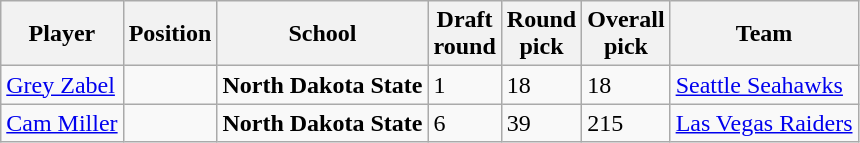<table class="wikitable sortable" border="1">
<tr>
<th>Player</th>
<th>Position</th>
<th>School</th>
<th>Draft<br>round</th>
<th>Round<br>pick</th>
<th>Overall<br>pick</th>
<th>Team</th>
</tr>
<tr>
<td><a href='#'>Grey Zabel</a></td>
<td></td>
<td style=><strong>North Dakota State</strong></td>
<td>1</td>
<td>18</td>
<td>18</td>
<td><a href='#'>Seattle Seahawks</a></td>
</tr>
<tr>
<td><a href='#'>Cam Miller</a></td>
<td></td>
<td style=><strong>North Dakota State</strong></td>
<td>6</td>
<td>39</td>
<td>215</td>
<td><a href='#'>Las Vegas Raiders</a></td>
</tr>
</table>
